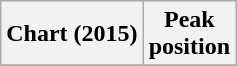<table class="wikitable sortable">
<tr>
<th>Chart (2015)</th>
<th>Peak<br>position</th>
</tr>
<tr>
</tr>
</table>
